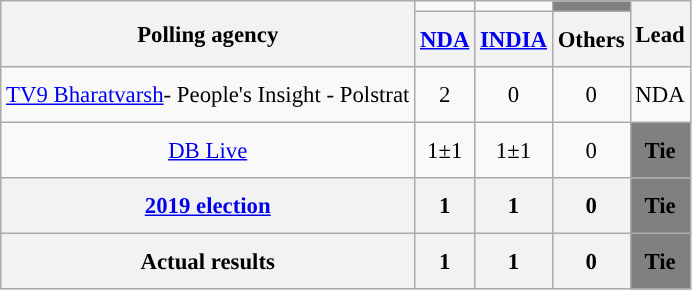<table class="wikitable" style="text-align:center;font-size:95%;line-height:30px;">
<tr>
<th rowspan="2" class="wikitable">Polling agency</th>
<td></td>
<td></td>
<td style="background:grey;"></td>
<th rowspan="2">Lead</th>
</tr>
<tr>
<th class="wikitable"><a href='#'>NDA</a></th>
<th class="wikitable"><a href='#'>INDIA</a></th>
<th class="wikitable">Others</th>
</tr>
<tr>
<td><a href='#'>TV9 Bharatvarsh</a>- People's Insight - Polstrat</td>
<td>2</td>
<td>0</td>
<td>0</td>
<td>NDA</td>
</tr>
<tr>
<td><a href='#'>DB Live</a></td>
<td>1±1</td>
<td>1±1</td>
<td>0</td>
<td style="background:grey; color:#000000;"><strong>Tie</strong></td>
</tr>
<tr>
<th><a href='#'><strong>2019 election</strong></a></th>
<th>1</th>
<th>1</th>
<th>0</th>
<th style="background:grey; color:#000000;"><strong>Tie</strong></th>
</tr>
<tr>
<th>Actual results</th>
<th>1</th>
<th>1</th>
<th>0</th>
<td style="background:grey; color:#000000;"><strong>Tie</strong></td>
</tr>
</table>
